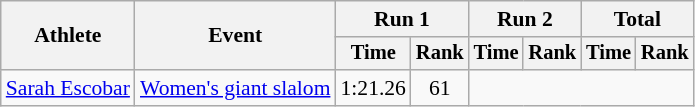<table class="wikitable" style="font-size:90%">
<tr>
<th rowspan=2>Athlete</th>
<th rowspan=2>Event</th>
<th colspan=2>Run 1</th>
<th colspan=2>Run 2</th>
<th colspan=2>Total</th>
</tr>
<tr style="font-size:95%">
<th>Time</th>
<th>Rank</th>
<th>Time</th>
<th>Rank</th>
<th>Time</th>
<th>Rank</th>
</tr>
<tr align=center>
<td align=left><a href='#'>Sarah Escobar</a></td>
<td align=left><a href='#'>Women's giant slalom</a></td>
<td>1:21.26</td>
<td>61</td>
<td colspan=4></td>
</tr>
</table>
